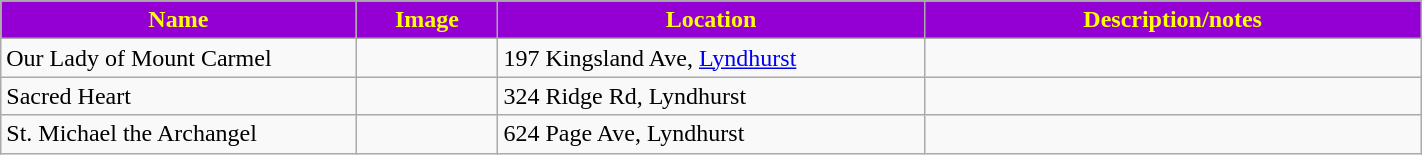<table class="wikitable sortable" style="width:75%">
<tr>
<th style="background:darkviolet; color:yellow;" width="25%"><strong>Name</strong></th>
<th style="background:darkviolet; color:yellow;" width="10%"><strong>Image</strong></th>
<th style="background:darkviolet; color:yellow;" width="30%"><strong>Location</strong></th>
<th style="background:darkviolet; color:yellow;" width="35%"><strong>Description/notes</strong></th>
</tr>
<tr>
<td>Our Lady of Mount Carmel</td>
<td></td>
<td>197 Kingsland Ave, <a href='#'>Lyndhurst</a></td>
<td></td>
</tr>
<tr>
<td>Sacred Heart</td>
<td></td>
<td>324 Ridge Rd, Lyndhurst</td>
<td></td>
</tr>
<tr>
<td>St. Michael the Archangel</td>
<td></td>
<td>624 Page Ave, Lyndhurst</td>
<td></td>
</tr>
</table>
